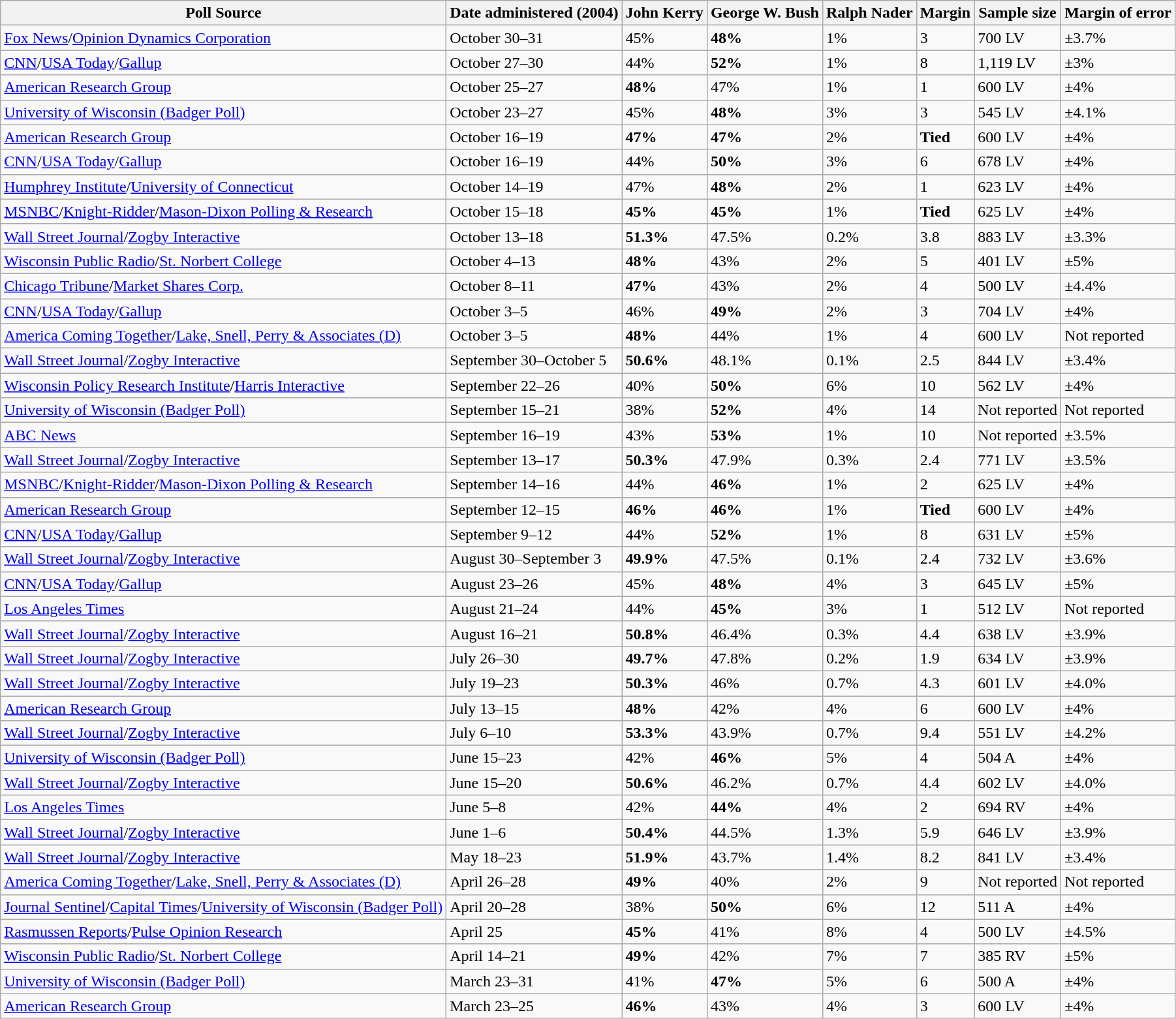<table class="wikitable">
<tr>
<th>Poll Source</th>
<th>Date administered (2004)</th>
<th>John Kerry</th>
<th>George W. Bush</th>
<th>Ralph Nader</th>
<th>Margin</th>
<th>Sample size</th>
<th>Margin of error</th>
</tr>
<tr>
<td><a href='#'>Fox News</a>/<a href='#'>Opinion Dynamics Corporation</a></td>
<td>October 30–31</td>
<td>45%</td>
<td><strong>48%</strong></td>
<td>1%</td>
<td>3</td>
<td>700 LV</td>
<td>±3.7%</td>
</tr>
<tr>
<td><a href='#'>CNN</a>/<a href='#'>USA Today</a>/<a href='#'>Gallup</a></td>
<td>October 27–30</td>
<td>44%</td>
<td><strong>52%</strong></td>
<td>1%</td>
<td>8</td>
<td>1,119 LV</td>
<td>±3%</td>
</tr>
<tr>
<td><a href='#'>American Research Group</a></td>
<td>October 25–27</td>
<td><strong>48%</strong></td>
<td>47%</td>
<td>1%</td>
<td>1</td>
<td>600 LV</td>
<td>±4%</td>
</tr>
<tr>
<td><a href='#'>University of Wisconsin (Badger Poll)</a></td>
<td>October 23–27</td>
<td>45%</td>
<td><strong>48%</strong></td>
<td>3%</td>
<td>3</td>
<td>545 LV</td>
<td>±4.1%</td>
</tr>
<tr>
<td><a href='#'>American Research Group</a></td>
<td>October 16–19</td>
<td><strong>47%</strong></td>
<td><strong>47%</strong></td>
<td>2%</td>
<td><strong>Tied</strong></td>
<td>600 LV</td>
<td>±4%</td>
</tr>
<tr>
<td><a href='#'>CNN</a>/<a href='#'>USA Today</a>/<a href='#'>Gallup</a></td>
<td>October 16–19</td>
<td>44%</td>
<td><strong>50%</strong></td>
<td>3%</td>
<td>6</td>
<td>678 LV</td>
<td>±4%</td>
</tr>
<tr>
<td><a href='#'>Humphrey Institute</a>/<a href='#'>University of Connecticut</a></td>
<td>October 14–19</td>
<td>47%</td>
<td><strong>48%</strong></td>
<td>2%</td>
<td>1</td>
<td>623 LV</td>
<td>±4%</td>
</tr>
<tr>
<td><a href='#'>MSNBC</a>/<a href='#'>Knight-Ridder</a>/<a href='#'>Mason-Dixon Polling & Research</a></td>
<td>October 15–18</td>
<td><strong>45%</strong></td>
<td><strong>45%</strong></td>
<td>1%</td>
<td><strong>Tied</strong></td>
<td>625 LV</td>
<td>±4%</td>
</tr>
<tr>
<td><a href='#'>Wall Street Journal</a>/<a href='#'>Zogby Interactive</a></td>
<td>October 13–18</td>
<td><strong>51.3%</strong></td>
<td>47.5%</td>
<td>0.2%</td>
<td>3.8</td>
<td>883 LV</td>
<td>±3.3%</td>
</tr>
<tr>
<td><a href='#'>Wisconsin Public Radio</a>/<a href='#'>St. Norbert College</a></td>
<td>October 4–13</td>
<td><strong>48%</strong></td>
<td>43%</td>
<td>2%</td>
<td>5</td>
<td>401 LV</td>
<td>±5%</td>
</tr>
<tr>
<td><a href='#'>Chicago Tribune</a>/<a href='#'>Market Shares Corp.</a></td>
<td>October 8–11</td>
<td><strong>47%</strong></td>
<td>43%</td>
<td>2%</td>
<td>4</td>
<td>500 LV</td>
<td>±4.4%</td>
</tr>
<tr>
<td><a href='#'>CNN</a>/<a href='#'>USA Today</a>/<a href='#'>Gallup</a></td>
<td>October 3–5</td>
<td>46%</td>
<td><strong>49%</strong></td>
<td>2%</td>
<td>3</td>
<td>704 LV</td>
<td>±4%</td>
</tr>
<tr>
<td><a href='#'>America Coming Together</a>/<a href='#'>Lake, Snell, Perry & Associates (D)</a></td>
<td>October 3–5</td>
<td><strong>48%</strong></td>
<td>44%</td>
<td>1%</td>
<td>4</td>
<td>600 LV</td>
<td>Not reported</td>
</tr>
<tr>
<td><a href='#'>Wall Street Journal</a>/<a href='#'>Zogby Interactive</a></td>
<td>September 30–October 5</td>
<td><strong>50.6%</strong></td>
<td>48.1%</td>
<td>0.1%</td>
<td>2.5</td>
<td>844 LV</td>
<td>±3.4%</td>
</tr>
<tr>
<td><a href='#'>Wisconsin Policy Research Institute</a>/<a href='#'>Harris Interactive</a></td>
<td>September 22–26</td>
<td>40%</td>
<td><strong>50%</strong></td>
<td>6%</td>
<td>10</td>
<td>562 LV</td>
<td>±4%</td>
</tr>
<tr>
<td><a href='#'>University of Wisconsin (Badger Poll)</a></td>
<td>September 15–21</td>
<td>38%</td>
<td><strong>52%</strong></td>
<td>4%</td>
<td>14</td>
<td>Not reported</td>
<td>Not reported</td>
</tr>
<tr>
<td><a href='#'>ABC News</a></td>
<td>September 16–19</td>
<td>43%</td>
<td><strong>53%</strong></td>
<td>1%</td>
<td>10</td>
<td>Not reported</td>
<td>±3.5%</td>
</tr>
<tr>
<td><a href='#'>Wall Street Journal</a>/<a href='#'>Zogby Interactive</a></td>
<td>September 13–17</td>
<td><strong>50.3%</strong></td>
<td>47.9%</td>
<td>0.3%</td>
<td>2.4</td>
<td>771 LV</td>
<td>±3.5%</td>
</tr>
<tr>
<td><a href='#'>MSNBC</a>/<a href='#'>Knight-Ridder</a>/<a href='#'>Mason-Dixon Polling & Research</a></td>
<td>September 14–16</td>
<td>44%</td>
<td><strong>46%</strong></td>
<td>1%</td>
<td>2</td>
<td>625 LV</td>
<td>±4%</td>
</tr>
<tr>
<td><a href='#'>American Research Group</a></td>
<td>September 12–15</td>
<td><strong>46%</strong></td>
<td><strong>46%</strong></td>
<td>1%</td>
<td><strong>Tied</strong></td>
<td>600 LV</td>
<td>±4%</td>
</tr>
<tr>
<td><a href='#'>CNN</a>/<a href='#'>USA Today</a>/<a href='#'>Gallup</a></td>
<td>September 9–12</td>
<td>44%</td>
<td><strong>52%</strong></td>
<td>1%</td>
<td>8</td>
<td>631 LV</td>
<td>±5%</td>
</tr>
<tr>
<td><a href='#'>Wall Street Journal</a>/<a href='#'>Zogby Interactive</a></td>
<td>August 30–September 3</td>
<td><strong>49.9%</strong></td>
<td>47.5%</td>
<td>0.1%</td>
<td>2.4</td>
<td>732 LV</td>
<td>±3.6%</td>
</tr>
<tr>
<td><a href='#'>CNN</a>/<a href='#'>USA Today</a>/<a href='#'>Gallup</a></td>
<td>August 23–26</td>
<td>45%</td>
<td><strong>48%</strong></td>
<td>4%</td>
<td>3</td>
<td>645 LV</td>
<td>±5%</td>
</tr>
<tr>
<td><a href='#'>Los Angeles Times</a></td>
<td>August 21–24</td>
<td>44%</td>
<td><strong>45%</strong></td>
<td>3%</td>
<td>1</td>
<td>512 LV</td>
<td>Not reported</td>
</tr>
<tr>
<td><a href='#'>Wall Street Journal</a>/<a href='#'>Zogby Interactive</a></td>
<td>August 16–21</td>
<td><strong>50.8%</strong></td>
<td>46.4%</td>
<td>0.3%</td>
<td>4.4</td>
<td>638 LV</td>
<td>±3.9%</td>
</tr>
<tr>
<td><a href='#'>Wall Street Journal</a>/<a href='#'>Zogby Interactive</a></td>
<td>July 26–30</td>
<td><strong>49.7%</strong></td>
<td>47.8%</td>
<td>0.2%</td>
<td>1.9</td>
<td>634 LV</td>
<td>±3.9%</td>
</tr>
<tr>
<td><a href='#'>Wall Street Journal</a>/<a href='#'>Zogby Interactive</a></td>
<td>July 19–23</td>
<td><strong>50.3%</strong></td>
<td>46%</td>
<td>0.7%</td>
<td>4.3</td>
<td>601 LV</td>
<td>±4.0%</td>
</tr>
<tr>
<td><a href='#'>American Research Group</a></td>
<td>July 13–15</td>
<td><strong>48%</strong></td>
<td>42%</td>
<td>4%</td>
<td>6</td>
<td>600 LV</td>
<td>±4%</td>
</tr>
<tr>
<td><a href='#'>Wall Street Journal</a>/<a href='#'>Zogby Interactive</a></td>
<td>July 6–10</td>
<td><strong>53.3%</strong></td>
<td>43.9%</td>
<td>0.7%</td>
<td>9.4</td>
<td>551 LV</td>
<td>±4.2%</td>
</tr>
<tr>
<td><a href='#'>University of Wisconsin (Badger Poll)</a></td>
<td>June 15–23</td>
<td>42%</td>
<td><strong>46%</strong></td>
<td>5%</td>
<td>4</td>
<td>504 A</td>
<td>±4%</td>
</tr>
<tr>
<td><a href='#'>Wall Street Journal</a>/<a href='#'>Zogby Interactive</a></td>
<td>June 15–20</td>
<td><strong>50.6%</strong></td>
<td>46.2%</td>
<td>0.7%</td>
<td>4.4</td>
<td>602 LV</td>
<td>±4.0%</td>
</tr>
<tr>
<td><a href='#'>Los Angeles Times</a></td>
<td>June 5–8</td>
<td>42%</td>
<td><strong>44%</strong></td>
<td>4%</td>
<td>2</td>
<td>694 RV</td>
<td>±4%</td>
</tr>
<tr>
<td><a href='#'>Wall Street Journal</a>/<a href='#'>Zogby Interactive</a></td>
<td>June 1–6</td>
<td><strong>50.4%</strong></td>
<td>44.5%</td>
<td>1.3%</td>
<td>5.9</td>
<td>646 LV</td>
<td>±3.9%</td>
</tr>
<tr>
<td><a href='#'>Wall Street Journal</a>/<a href='#'>Zogby Interactive</a></td>
<td>May 18–23</td>
<td><strong>51.9%</strong></td>
<td>43.7%</td>
<td>1.4%</td>
<td>8.2</td>
<td>841 LV</td>
<td>±3.4%</td>
</tr>
<tr>
<td><a href='#'>America Coming Together</a>/<a href='#'>Lake, Snell, Perry & Associates (D)</a></td>
<td>April 26–28</td>
<td><strong>49%</strong></td>
<td>40%</td>
<td>2%</td>
<td>9</td>
<td>Not reported</td>
<td>Not reported</td>
</tr>
<tr>
<td><a href='#'>Journal Sentinel</a>/<a href='#'>Capital Times</a>/<a href='#'>University of Wisconsin (Badger Poll)</a></td>
<td>April 20–28</td>
<td>38%</td>
<td><strong>50%</strong></td>
<td>6%</td>
<td>12</td>
<td>511 A</td>
<td>±4%</td>
</tr>
<tr>
<td><a href='#'>Rasmussen Reports</a>/<a href='#'>Pulse Opinion Research</a></td>
<td>April 25</td>
<td><strong>45%</strong></td>
<td>41%</td>
<td>8%</td>
<td>4</td>
<td>500 LV</td>
<td>±4.5%</td>
</tr>
<tr>
<td><a href='#'>Wisconsin Public Radio</a>/<a href='#'>St. Norbert College</a></td>
<td>April 14–21</td>
<td><strong>49%</strong></td>
<td>42%</td>
<td>7%</td>
<td>7</td>
<td>385 RV</td>
<td>±5%</td>
</tr>
<tr>
<td><a href='#'>University of Wisconsin (Badger Poll)</a></td>
<td>March 23–31</td>
<td>41%</td>
<td><strong>47%</strong></td>
<td>5%</td>
<td>6</td>
<td>500 A</td>
<td>±4%</td>
</tr>
<tr>
<td><a href='#'>American Research Group</a></td>
<td>March 23–25</td>
<td><strong>46%</strong></td>
<td>43%</td>
<td>4%</td>
<td>3</td>
<td>600 LV</td>
<td>±4%</td>
</tr>
</table>
